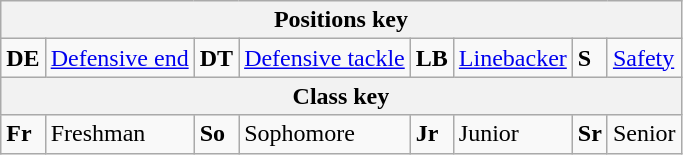<table class=wikitable>
<tr>
<th colspan=8>Positions key</th>
</tr>
<tr>
<td><strong>DE</strong></td>
<td><a href='#'>Defensive end</a></td>
<td><strong>DT</strong></td>
<td><a href='#'>Defensive tackle</a></td>
<td><strong>LB</strong></td>
<td><a href='#'>Linebacker</a></td>
<td><strong>S</strong></td>
<td><a href='#'>Safety</a></td>
</tr>
<tr>
<th colspan=8>Class key</th>
</tr>
<tr>
<td><strong>Fr</strong></td>
<td>Freshman</td>
<td><strong>So</strong></td>
<td>Sophomore</td>
<td><strong>Jr</strong></td>
<td>Junior</td>
<td><strong>Sr</strong></td>
<td>Senior</td>
</tr>
</table>
